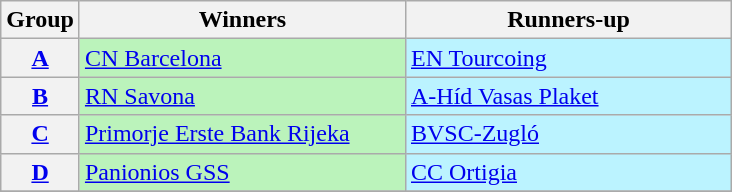<table class="wikitable" style="white-space:nowrap">
<tr>
<th>Group</th>
<th width=210>Winners<br></th>
<th width=210>Runners-up<br></th>
</tr>
<tr>
<th><a href='#'>A</a></th>
<td bgcolor=#BBF3BB> <a href='#'>CN Barcelona</a></td>
<td bgcolor=#BBF3FF> <a href='#'>EN Tourcoing</a></td>
</tr>
<tr>
<th><a href='#'>B</a></th>
<td bgcolor=#BBF3BB> <a href='#'>RN Savona</a></td>
<td bgcolor=#BBF3FF> <a href='#'>A-Híd Vasas Plaket</a></td>
</tr>
<tr>
<th><a href='#'>C</a></th>
<td bgcolor=#BBF3BB> <a href='#'>Primorje Erste Bank Rijeka</a></td>
<td bgcolor=#BBF3FF> <a href='#'>BVSC-Zugló</a></td>
</tr>
<tr>
<th><a href='#'>D</a></th>
<td bgcolor=#BBF3BB> <a href='#'>Panionios GSS</a></td>
<td bgcolor=#BBF3FF> <a href='#'>CC Ortigia</a></td>
</tr>
<tr>
</tr>
</table>
